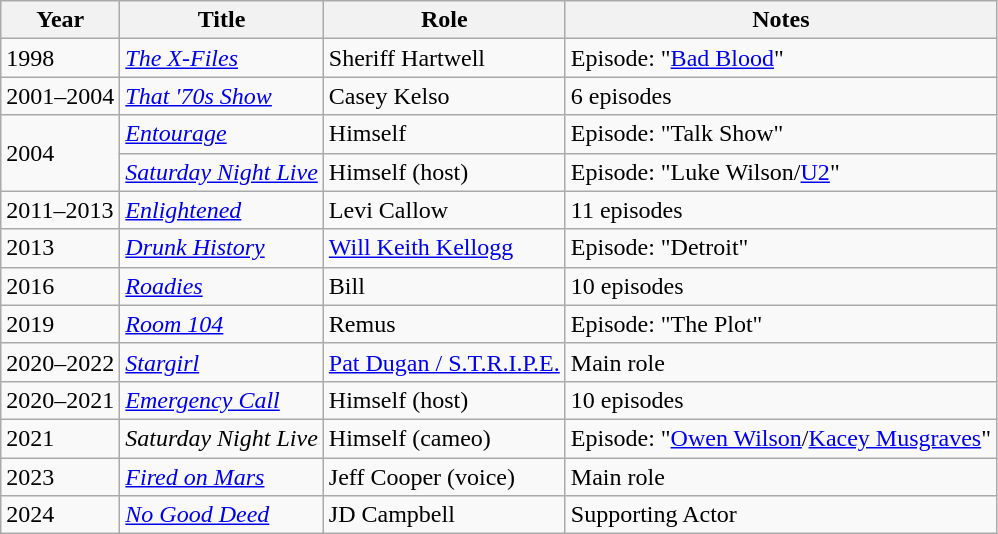<table class="wikitable sortable">
<tr>
<th>Year</th>
<th>Title</th>
<th>Role</th>
<th>Notes</th>
</tr>
<tr>
<td>1998</td>
<td><em><a href='#'>The X-Files</a></em></td>
<td>Sheriff Hartwell</td>
<td>Episode: "<a href='#'>Bad Blood</a>"</td>
</tr>
<tr>
<td>2001–2004</td>
<td><em><a href='#'>That '70s Show</a></em></td>
<td>Casey Kelso</td>
<td>6 episodes</td>
</tr>
<tr>
<td rowspan=2>2004</td>
<td><em><a href='#'>Entourage</a></em></td>
<td>Himself</td>
<td>Episode: "Talk Show"</td>
</tr>
<tr>
<td><em><a href='#'>Saturday Night Live</a></em></td>
<td>Himself (host)</td>
<td>Episode: "Luke Wilson/<a href='#'>U2</a>"</td>
</tr>
<tr>
<td>2011–2013</td>
<td><em><a href='#'>Enlightened</a></em></td>
<td>Levi Callow</td>
<td>11 episodes</td>
</tr>
<tr>
<td>2013</td>
<td><em><a href='#'>Drunk History</a></em></td>
<td><a href='#'>Will Keith Kellogg</a></td>
<td>Episode: "Detroit"</td>
</tr>
<tr>
<td>2016</td>
<td><em><a href='#'>Roadies</a></em></td>
<td>Bill</td>
<td>10 episodes</td>
</tr>
<tr>
<td>2019</td>
<td><em><a href='#'>Room 104</a></em></td>
<td>Remus</td>
<td>Episode: "The Plot"</td>
</tr>
<tr>
<td>2020–2022</td>
<td><em><a href='#'>Stargirl</a></em></td>
<td><a href='#'>Pat Dugan / S.T.R.I.P.E.</a></td>
<td>Main role</td>
</tr>
<tr>
<td>2020–2021</td>
<td><em><a href='#'>Emergency Call</a></em></td>
<td>Himself (host)</td>
<td>10 episodes</td>
</tr>
<tr>
<td>2021</td>
<td><em>Saturday Night Live</em></td>
<td>Himself (cameo)</td>
<td>Episode: "<a href='#'>Owen Wilson</a>/<a href='#'>Kacey Musgraves</a>"</td>
</tr>
<tr>
<td>2023</td>
<td><em><a href='#'>Fired on Mars</a></em></td>
<td>Jeff Cooper (voice)</td>
<td>Main role</td>
</tr>
<tr>
<td>2024</td>
<td><em><a href='#'>No Good Deed</a></em></td>
<td>JD Campbell</td>
<td>Supporting Actor </td>
</tr>
</table>
